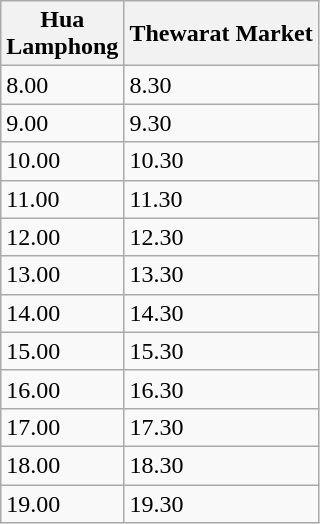<table class="wikitable">
<tr>
<th>Hua<br>Lamphong</th>
<th>Thewarat Market</th>
</tr>
<tr>
<td>8.00</td>
<td>8.30</td>
</tr>
<tr>
<td>9.00</td>
<td>9.30</td>
</tr>
<tr>
<td>10.00</td>
<td>10.30</td>
</tr>
<tr>
<td>11.00</td>
<td>11.30</td>
</tr>
<tr>
<td>12.00</td>
<td>12.30</td>
</tr>
<tr>
<td>13.00</td>
<td>13.30</td>
</tr>
<tr>
<td>14.00</td>
<td>14.30</td>
</tr>
<tr>
<td>15.00</td>
<td>15.30</td>
</tr>
<tr>
<td>16.00</td>
<td>16.30</td>
</tr>
<tr>
<td>17.00</td>
<td>17.30</td>
</tr>
<tr>
<td>18.00</td>
<td>18.30</td>
</tr>
<tr>
<td>19.00</td>
<td>19.30</td>
</tr>
</table>
